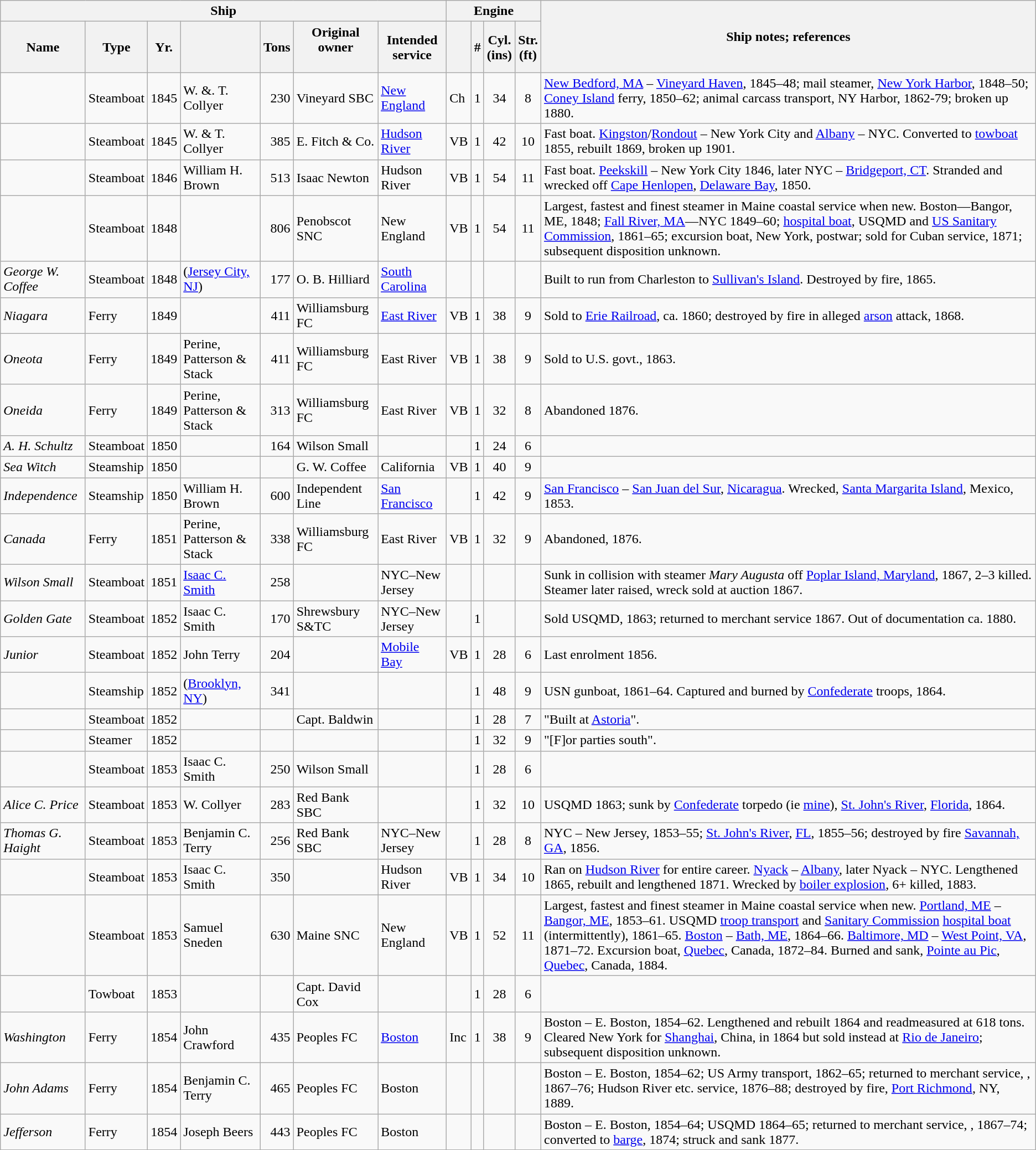<table class="wikitable sortable">
<tr>
<th rowspan="1" colspan="7">Ship</th>
<th rowspan="1" colspan="4">Engine</th>
<th rowspan="2" colspan="1">Ship notes; references</th>
</tr>
<tr>
<th align="center">Name</th>
<th align="center">Type</th>
<th align="center">Yr.<br> </th>
<th align="center"></th>
<th align="center">Tons<br></th>
<th align="center">Original owner<br><br></th>
<th align="center">Intended service</th>
<th align="center"></th>
<th align="center">#</th>
<th align="center">Cyl.<br>(ins)</th>
<th align="center">Str.<br>(ft)</th>
</tr>
<tr align="left">
<td></td>
<td>Steamboat</td>
<td align="center">1845</td>
<td>W. &. T. Collyer</td>
<td align="right">230</td>
<td> Vineyard SBC</td>
<td><a href='#'>New England</a></td>
<td>Ch</td>
<td align="center">1</td>
<td align="center">34</td>
<td align="center">8</td>
<td><a href='#'>New Bedford, MA</a> – <a href='#'>Vineyard Haven</a>, 1845–48; mail steamer, <a href='#'>New York Harbor</a>, 1848–50; <a href='#'>Coney Island</a> ferry, 1850–62; animal carcass transport, NY Harbor, 1862-79; broken up 1880.</td>
</tr>
<tr align="left">
<td></td>
<td>Steamboat</td>
<td align="center">1845</td>
<td>W. & T. Collyer</td>
<td align="right">385 </td>
<td>E. Fitch & Co.</td>
<td><a href='#'>Hudson River</a></td>
<td>VB</td>
<td align="center">1</td>
<td align="center">42</td>
<td align="center">10</td>
<td> Fast boat. <a href='#'>Kingston</a>/<a href='#'>Rondout</a> – New York City and <a href='#'>Albany</a> – NYC. Converted to <a href='#'>towboat</a> 1855, rebuilt 1869, broken up 1901.</td>
</tr>
<tr align="left">
<td></td>
<td>Steamboat</td>
<td align="center">1846</td>
<td>William H. Brown</td>
<td align="right">513</td>
<td>Isaac Newton</td>
<td>Hudson River</td>
<td>VB</td>
<td align="center">1</td>
<td align="center">54</td>
<td align="center">11</td>
<td> Fast boat. <a href='#'>Peekskill</a> – New York City 1846, later NYC – <a href='#'>Bridgeport, CT</a>. Stranded and wrecked off <a href='#'>Cape Henlopen</a>, <a href='#'>Delaware Bay</a>, 1850.</td>
</tr>
<tr align="left">
<td></td>
<td>Steamboat</td>
<td align="center">1848</td>
<td></td>
<td align="right">806</td>
<td>Penobscot SNC</td>
<td>New England</td>
<td>VB</td>
<td align="center">1</td>
<td align="center">54</td>
<td align="center">11</td>
<td> Largest, fastest and finest steamer in Maine coastal service when new. Boston—Bangor, ME, 1848; <a href='#'>Fall River, MA</a>—NYC 1849–60; <a href='#'>hospital boat</a>, USQMD and <a href='#'>US Sanitary Commission</a>, 1861–65; excursion boat, New York, postwar; sold for Cuban service, 1871; subsequent disposition unknown.</td>
</tr>
<tr align="left">
<td><em>George W. Coffee</em></td>
<td>Steamboat</td>
<td align="center">1848</td>
<td>(<a href='#'>Jersey City, NJ</a>)</td>
<td align="right">177</td>
<td>O. B. Hilliard</td>
<td><a href='#'>South Carolina</a></td>
<td></td>
<td align="center"></td>
<td align="center"></td>
<td align="center"></td>
<td> Built to run from Charleston to <a href='#'>Sullivan's Island</a>. Destroyed by fire, 1865.</td>
</tr>
<tr align="left">
<td><em>Niagara</em></td>
<td>Ferry</td>
<td align="center">1849</td>
<td></td>
<td align="right">411</td>
<td>Williamsburg FC</td>
<td><a href='#'>East River</a></td>
<td>VB</td>
<td align="center">1</td>
<td align="center">38</td>
<td align="center">9</td>
<td> Sold to <a href='#'>Erie Railroad</a>, ca. 1860; destroyed by fire in alleged <a href='#'>arson</a> attack, 1868.</td>
</tr>
<tr align="left">
<td><em>Oneota</em></td>
<td>Ferry</td>
<td align="center">1849</td>
<td>Perine, Patterson & Stack</td>
<td align="right">411</td>
<td>Williamsburg FC</td>
<td>East River</td>
<td>VB</td>
<td align="center">1</td>
<td align="center">38</td>
<td align="center">9</td>
<td> Sold to U.S. govt., 1863.</td>
</tr>
<tr align="left">
<td><em>Oneida</em></td>
<td>Ferry</td>
<td align="center">1849</td>
<td>Perine, Patterson & Stack</td>
<td align="right">313</td>
<td>Williamsburg FC</td>
<td>East River</td>
<td>VB</td>
<td align="center">1</td>
<td align="center">32</td>
<td align="center">8</td>
<td> Abandoned 1876.</td>
</tr>
<tr align="left">
<td><em>A. H. Schultz</em></td>
<td>Steamboat</td>
<td align="center">1850</td>
<td></td>
<td align="right">164</td>
<td>Wilson Small</td>
<td></td>
<td></td>
<td align="center">1</td>
<td align="center">24</td>
<td align="center">6</td>
<td></td>
</tr>
<tr align="left">
<td><em>Sea Witch</em></td>
<td>Steamship</td>
<td align="center">1850</td>
<td></td>
<td align="right"></td>
<td>G. W. Coffee</td>
<td>California</td>
<td>VB</td>
<td align="center">1</td>
<td align="center">40</td>
<td align="center">9</td>
<td></td>
</tr>
<tr align="left">
<td><em>Independence</em></td>
<td>Steamship</td>
<td align="center">1850</td>
<td>William H. Brown</td>
<td align="right">600</td>
<td>Independent Line</td>
<td><a href='#'>San Francisco</a></td>
<td></td>
<td align="center">1</td>
<td align="center">42</td>
<td align="center">9</td>
<td> <a href='#'>San Francisco</a> – <a href='#'>San Juan del Sur</a>, <a href='#'>Nicaragua</a>. Wrecked, <a href='#'>Santa Margarita Island</a>, Mexico, 1853.</td>
</tr>
<tr align="left">
<td><em>Canada</em></td>
<td>Ferry</td>
<td align="center">1851</td>
<td>Perine, Patterson & Stack</td>
<td align="right">338</td>
<td>Williamsburg FC</td>
<td>East River</td>
<td>VB</td>
<td align="center">1</td>
<td align="center">32</td>
<td align="center">9</td>
<td> Abandoned, 1876.</td>
</tr>
<tr align="left">
<td><em>Wilson Small</em></td>
<td>Steamboat</td>
<td align="center">1851</td>
<td><a href='#'>Isaac C. Smith</a></td>
<td align="right">258</td>
<td></td>
<td>NYC–New Jersey</td>
<td></td>
<td align="center"></td>
<td align="center"></td>
<td align="center"></td>
<td> Sunk in collision with steamer <em>Mary Augusta</em> off <a href='#'>Poplar Island, Maryland</a>, 1867, 2–3 killed. Steamer later raised, wreck sold at auction 1867.</td>
</tr>
<tr align="left">
<td><em>Golden Gate</em></td>
<td>Steamboat</td>
<td align="center">1852</td>
<td>Isaac C. Smith</td>
<td align="right">170</td>
<td> Shrewsbury S&TC</td>
<td>NYC–New Jersey</td>
<td></td>
<td align="center">1</td>
<td align="center"></td>
<td align="center"></td>
<td> Sold USQMD, 1863; returned to merchant service 1867. Out of documentation ca. 1880.</td>
</tr>
<tr align="left">
<td><em>Junior</em></td>
<td>Steamboat</td>
<td align="center">1852</td>
<td>John Terry</td>
<td align="right">204</td>
<td></td>
<td><a href='#'>Mobile Bay</a></td>
<td>VB</td>
<td align="center">1</td>
<td align="center">28</td>
<td align="center">6</td>
<td> Last enrolment 1856.</td>
</tr>
<tr align="left">
<td></td>
<td>Steamship</td>
<td align="center">1852</td>
<td>(<a href='#'>Brooklyn, NY</a>)</td>
<td align="right">341</td>
<td></td>
<td></td>
<td></td>
<td align="center">1</td>
<td align="center">48</td>
<td align="center">9</td>
<td> USN gunboat, 1861–64. Captured and burned by <a href='#'>Confederate</a> troops, 1864.</td>
</tr>
<tr align="left">
<td></td>
<td>Steamboat</td>
<td align="center">1852</td>
<td></td>
<td align="right"></td>
<td>Capt. Baldwin</td>
<td></td>
<td></td>
<td align="center">1</td>
<td align="center">28</td>
<td align="center">7</td>
<td>"Built at <a href='#'>Astoria</a>".</td>
</tr>
<tr align="left">
<td></td>
<td>Steamer</td>
<td align="center">1852</td>
<td></td>
<td align="right"></td>
<td></td>
<td></td>
<td></td>
<td align="center">1</td>
<td align="center">32</td>
<td align="center">9</td>
<td>"[F]or parties south".</td>
</tr>
<tr align="left">
<td></td>
<td>Steamboat</td>
<td align="center">1853</td>
<td>Isaac C. Smith</td>
<td align="right">250</td>
<td>Wilson Small</td>
<td></td>
<td></td>
<td align="center">1</td>
<td align="center">28</td>
<td align="center">6</td>
<td></td>
</tr>
<tr align="left">
<td><em>Alice C. Price</em></td>
<td>Steamboat</td>
<td align="center">1853</td>
<td>W. Collyer</td>
<td align="right">283</td>
<td>Red Bank SBC</td>
<td></td>
<td></td>
<td align="center">1</td>
<td align="center">32</td>
<td align="center">10</td>
<td> USQMD 1863; sunk by <a href='#'>Confederate</a> torpedo (ie <a href='#'>mine</a>), <a href='#'>St. John's River</a>, <a href='#'>Florida</a>, 1864.</td>
</tr>
<tr align="left">
<td><em>Thomas G. Haight</em></td>
<td>Steamboat</td>
<td align="center">1853</td>
<td>Benjamin C. Terry</td>
<td align="right">256</td>
<td>Red Bank SBC</td>
<td>NYC–New Jersey</td>
<td></td>
<td align="center">1</td>
<td align="center">28</td>
<td align="center">8</td>
<td> NYC – New Jersey, 1853–55; <a href='#'>St. John's River</a>, <a href='#'>FL</a>, 1855–56; destroyed by fire <a href='#'>Savannah, GA</a>, 1856.</td>
</tr>
<tr align="left">
<td></td>
<td>Steamboat</td>
<td align="center">1853</td>
<td>Isaac C. Smith</td>
<td align="right">350</td>
<td></td>
<td>Hudson River</td>
<td>VB</td>
<td align="center">1</td>
<td align="center">34</td>
<td align="center">10</td>
<td> Ran on <a href='#'>Hudson River</a> for entire career. <a href='#'>Nyack</a> – <a href='#'>Albany</a>, later Nyack – NYC. Lengthened 1865, rebuilt and lengthened 1871. Wrecked by <a href='#'>boiler explosion</a>, 6+ killed, 1883.</td>
</tr>
<tr align="left">
<td></td>
<td>Steamboat</td>
<td align="center">1853</td>
<td>Samuel Sneden</td>
<td align="right">630</td>
<td>Maine SNC</td>
<td>New England</td>
<td>VB</td>
<td align="center">1</td>
<td align="center">52</td>
<td align="center">11</td>
<td> Largest, fastest and finest steamer in Maine coastal service when new. <a href='#'>Portland, ME</a> – <a href='#'>Bangor, ME</a>, 1853–61. USQMD <a href='#'>troop transport</a> and <a href='#'>Sanitary Commission</a> <a href='#'>hospital boat</a> (intermittently), 1861–65. <a href='#'>Boston</a> – <a href='#'>Bath, ME</a>, 1864–66. <a href='#'>Baltimore, MD</a> – <a href='#'>West Point, VA</a>, 1871–72. Excursion boat, <a href='#'>Quebec</a>, Canada, 1872–84. Burned and sank, <a href='#'>Pointe au Pic</a>, <a href='#'>Quebec</a>, Canada, 1884.</td>
</tr>
<tr align="left">
<td></td>
<td>Towboat</td>
<td align="center">1853</td>
<td></td>
<td align="right"></td>
<td>Capt. David Cox</td>
<td></td>
<td></td>
<td align="center">1</td>
<td align="center">28</td>
<td align="center">6</td>
<td></td>
</tr>
<tr align="left">
<td><em>Washington</em></td>
<td>Ferry</td>
<td align="center">1854</td>
<td>John Crawford</td>
<td align="right">435</td>
<td>Peoples FC</td>
<td><a href='#'>Boston</a></td>
<td>Inc</td>
<td align="center">1</td>
<td align="center">38</td>
<td align="center">9</td>
<td> Boston – E. Boston, 1854–62. Lengthened and rebuilt 1864 and readmeasured at 618 tons. Cleared New York for <a href='#'>Shanghai</a>, China, in 1864 but sold instead at <a href='#'>Rio de Janeiro</a>; subsequent disposition unknown.</td>
</tr>
<tr align="left">
<td><em>John Adams</em></td>
<td>Ferry</td>
<td align="center">1854</td>
<td>Benjamin C. Terry</td>
<td align="right">465</td>
<td>Peoples FC</td>
<td>Boston</td>
<td></td>
<td align="center"></td>
<td align="center"></td>
<td align="center"></td>
<td> Boston – E. Boston, 1854–62; US Army transport, 1862–65; returned to merchant service, , 1867–76; Hudson River etc. service, 1876–88; destroyed by fire, <a href='#'>Port Richmond</a>, NY, 1889.</td>
</tr>
<tr align="left">
<td><em>Jefferson</em></td>
<td>Ferry</td>
<td align="center">1854</td>
<td>Joseph Beers</td>
<td align="right">443</td>
<td>Peoples FC</td>
<td>Boston</td>
<td></td>
<td align="center"></td>
<td align="center"></td>
<td align="center"></td>
<td> Boston – E. Boston, 1854–64; USQMD 1864–65; returned to merchant service, , 1867–74; converted to <a href='#'>barge</a>, 1874; struck and sank 1877.</td>
</tr>
</table>
